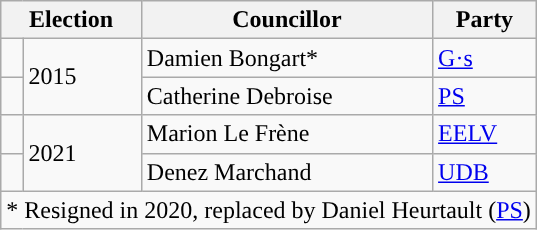<table class="wikitable">
<tr>
<th colspan="2">Election</th>
<th>Councillor</th>
<th>Party</th>
</tr>
<tr>
<td style="background-color: "></td>
<td rowspan="2">2015</td>
<td>Damien Bongart*</td>
<td><a href='#'>G·s</a></td>
</tr>
<tr>
<td style="background-color: "></td>
<td>Catherine Debroise</td>
<td><a href='#'>PS</a></td>
</tr>
<tr>
<td style="background-color: "></td>
<td rowspan="2">2021</td>
<td>Marion Le Frène</td>
<td><a href='#'>EELV</a></td>
</tr>
<tr>
<td style="background-color: "></td>
<td>Denez Marchand</td>
<td><a href='#'>UDB</a></td>
</tr>
<tr>
<td colspan="4">* Resigned in 2020, replaced by Daniel Heurtault (<a href='#'>PS</a>)</td>
</tr>
</table>
